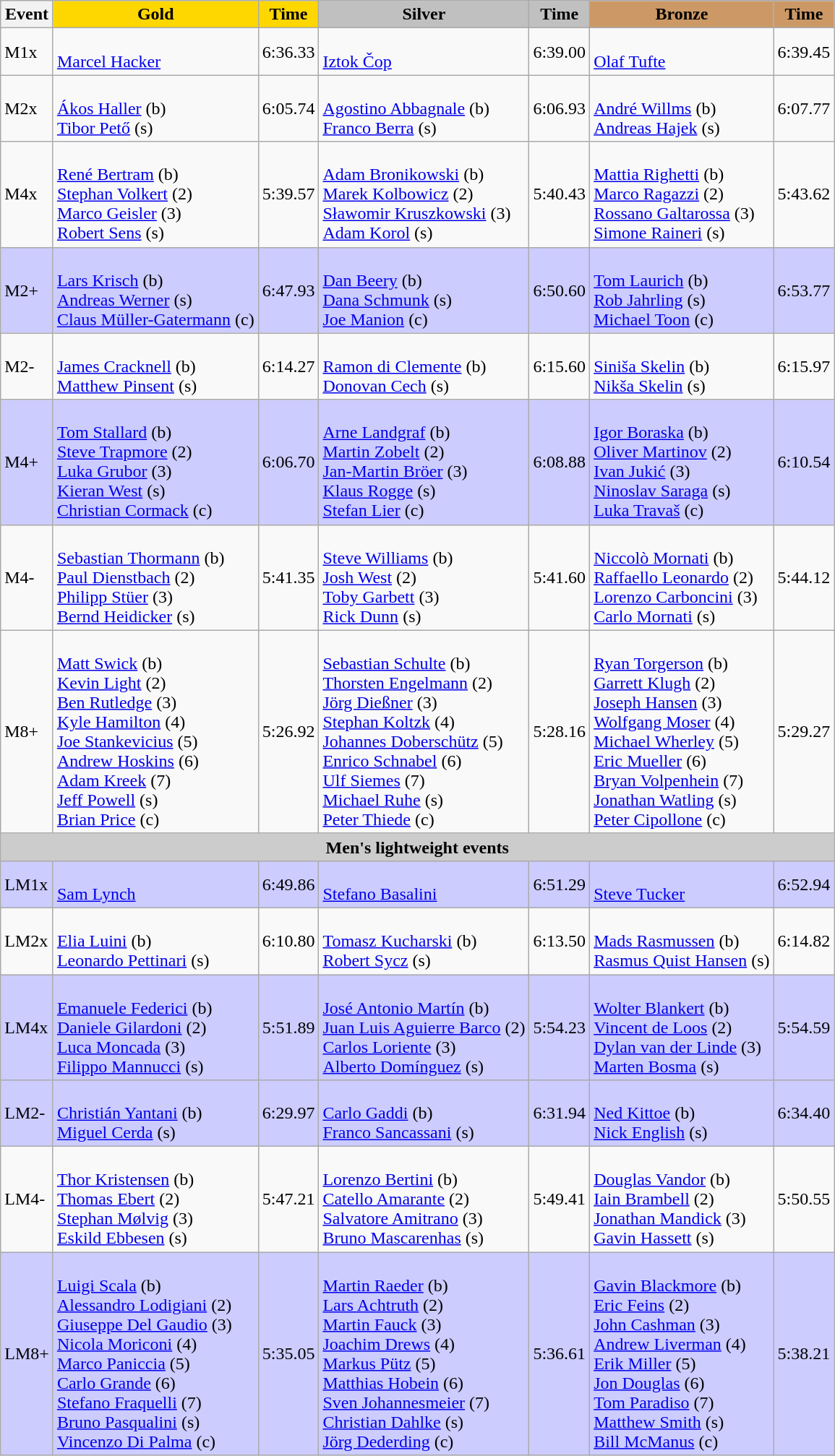<table class="wikitable">
<tr>
<th>Event</th>
<th style="text-align:center;background-color:gold;">Gold</th>
<th style="text-align:center;background-color:gold;">Time</th>
<th style="text-align:center;background-color:silver;">Silver</th>
<th style="text-align:center;background-color:silver;">Time</th>
<th style="text-align:center;background-color:#CC9966;">Bronze</th>
<th style="text-align:center;background-color:#CC9966;">Time</th>
</tr>
<tr>
<td>M1x</td>
<td><br><a href='#'>Marcel Hacker</a></td>
<td>6:36.33</td>
<td> <br> <a href='#'>Iztok Čop</a></td>
<td>6:39.00</td>
<td> <br> <a href='#'>Olaf Tufte</a></td>
<td>6:39.45</td>
</tr>
<tr>
<td>M2x</td>
<td> <br> <a href='#'>Ákos Haller</a> (b)<br><a href='#'>Tibor Pető</a> (s)</td>
<td>6:05.74</td>
<td> <br> <a href='#'>Agostino Abbagnale</a> (b)<br><a href='#'>Franco Berra</a> (s)</td>
<td>6:06.93</td>
<td> <br> <a href='#'>André Willms</a> (b)<br><a href='#'>Andreas Hajek</a> (s)</td>
<td>6:07.77</td>
</tr>
<tr>
<td>M4x</td>
<td> <br> <a href='#'>René Bertram</a> (b)<br><a href='#'>Stephan Volkert</a> (2)<br><a href='#'>Marco Geisler</a> (3)<br><a href='#'>Robert Sens</a> (s)</td>
<td>5:39.57</td>
<td> <br> <a href='#'>Adam Bronikowski</a> (b)<br><a href='#'>Marek Kolbowicz</a> (2)<br><a href='#'>Sławomir Kruszkowski</a> (3)<br><a href='#'>Adam Korol</a> (s)</td>
<td>5:40.43</td>
<td> <br> <a href='#'>Mattia Righetti</a> (b)<br><a href='#'>Marco Ragazzi</a> (2)<br><a href='#'>Rossano Galtarossa</a> (3)<br><a href='#'>Simone Raineri</a> (s)</td>
<td>5:43.62</td>
</tr>
<tr bgcolor=ccccff>
<td>M2+</td>
<td> <br> <a href='#'>Lars Krisch</a> (b)<br><a href='#'>Andreas Werner</a> (s)<br><a href='#'>Claus Müller-Gatermann</a> (c)</td>
<td>6:47.93</td>
<td> <br> <a href='#'>Dan Beery</a> (b)<br><a href='#'>Dana Schmunk</a> (s)<br><a href='#'>Joe Manion</a> (c)</td>
<td>6:50.60</td>
<td> <br> <a href='#'>Tom Laurich</a> (b)<br><a href='#'>Rob Jahrling</a> (s)<br><a href='#'>Michael Toon</a> (c)</td>
<td>6:53.77</td>
</tr>
<tr>
<td>M2-</td>
<td> <br> <a href='#'>James Cracknell</a> (b)<br><a href='#'>Matthew Pinsent</a> (s)</td>
<td>6:14.27</td>
<td> <br> <a href='#'>Ramon di Clemente</a> (b)<br><a href='#'>Donovan Cech</a> (s)</td>
<td>6:15.60</td>
<td> <br> <a href='#'>Siniša Skelin</a> (b)<br><a href='#'>Nikša Skelin</a> (s)</td>
<td>6:15.97</td>
</tr>
<tr bgcolor=ccccff>
<td>M4+</td>
<td> <br> <a href='#'>Tom Stallard</a> (b)<br><a href='#'>Steve Trapmore</a> (2)<br><a href='#'>Luka Grubor</a> (3)<br><a href='#'>Kieran West</a> (s)<br><a href='#'>Christian Cormack</a> (c)</td>
<td>6:06.70</td>
<td> <br> <a href='#'>Arne Landgraf</a> (b)<br><a href='#'>Martin Zobelt</a> (2)<br><a href='#'>Jan-Martin Bröer</a> (3)<br><a href='#'>Klaus Rogge</a> (s)<br><a href='#'>Stefan Lier</a> (c)</td>
<td>6:08.88</td>
<td> <br> <a href='#'>Igor Boraska</a> (b)<br><a href='#'>Oliver Martinov</a> (2)<br><a href='#'>Ivan Jukić</a> (3)<br><a href='#'>Ninoslav Saraga</a> (s)<br><a href='#'>Luka Travaš</a> (c)</td>
<td>6:10.54</td>
</tr>
<tr>
<td>M4-</td>
<td> <br> <a href='#'>Sebastian Thormann</a> (b)<br><a href='#'>Paul Dienstbach</a> (2)<br><a href='#'>Philipp Stüer</a> (3)<br><a href='#'>Bernd Heidicker</a> (s)<br></td>
<td>5:41.35</td>
<td> <br> <a href='#'>Steve Williams</a> (b)<br><a href='#'>Josh West</a> (2)<br><a href='#'>Toby Garbett</a> (3)<br><a href='#'>Rick Dunn</a> (s)<br></td>
<td>5:41.60</td>
<td> <br> <a href='#'>Niccolò Mornati</a> (b)<br><a href='#'>Raffaello Leonardo</a> (2)<br><a href='#'>Lorenzo Carboncini</a> (3)<br><a href='#'>Carlo Mornati</a> (s)<br></td>
<td>5:44.12</td>
</tr>
<tr>
<td>M8+</td>
<td> <br> <a href='#'>Matt Swick</a> (b)<br><a href='#'>Kevin Light</a> (2)<br><a href='#'>Ben Rutledge</a> (3)<br><a href='#'>Kyle Hamilton</a> (4)<br><a href='#'>Joe Stankevicius</a> (5)<br><a href='#'>Andrew Hoskins</a> (6)<br><a href='#'>Adam Kreek</a> (7)<br><a href='#'>Jeff Powell</a> (s)<br><a href='#'>Brian Price</a> (c)</td>
<td>5:26.92</td>
<td> <br> <a href='#'>Sebastian Schulte</a> (b)<br><a href='#'>Thorsten Engelmann</a> (2)<br><a href='#'>Jörg Dießner</a> (3)<br><a href='#'>Stephan Koltzk</a> (4)<br><a href='#'>Johannes Doberschütz</a> (5)<br><a href='#'>Enrico Schnabel</a> (6)<br><a href='#'>Ulf Siemes</a> (7)<br><a href='#'>Michael Ruhe</a> (s)<br><a href='#'>Peter Thiede</a> (c)</td>
<td>5:28.16</td>
<td> <br> <a href='#'>Ryan Torgerson</a> (b)<br><a href='#'>Garrett Klugh</a> (2)<br><a href='#'>Joseph Hansen</a> (3)<br><a href='#'>Wolfgang Moser</a> (4)<br><a href='#'>Michael Wherley</a> (5)<br><a href='#'>Eric Mueller</a> (6)<br><a href='#'>Bryan Volpenhein</a> (7)<br><a href='#'>Jonathan Watling</a> (s)<br><a href='#'>Peter Cipollone</a> (c)</td>
<td>5:29.27</td>
</tr>
<tr>
<th colspan="7" style="background-color:#CCC;">Men's lightweight events</th>
</tr>
<tr bgcolor=ccccff>
<td>LM1x</td>
<td> <br> <a href='#'>Sam Lynch</a></td>
<td>6:49.86</td>
<td> <br> <a href='#'>Stefano Basalini</a></td>
<td>6:51.29</td>
<td> <br> <a href='#'>Steve Tucker</a></td>
<td>6:52.94</td>
</tr>
<tr>
<td>LM2x</td>
<td> <br> <a href='#'>Elia Luini</a> (b)<br><a href='#'>Leonardo Pettinari</a> (s)</td>
<td>6:10.80</td>
<td> <br> <a href='#'>Tomasz Kucharski</a> (b)<br><a href='#'>Robert Sycz</a> (s)</td>
<td>6:13.50</td>
<td> <br> <a href='#'>Mads Rasmussen</a> (b)<br><a href='#'>Rasmus Quist Hansen</a> (s)</td>
<td>6:14.82</td>
</tr>
<tr bgcolor=ccccff>
<td>LM4x</td>
<td> <br> <a href='#'>Emanuele Federici</a> (b)<br><a href='#'>Daniele Gilardoni</a> (2)<br><a href='#'>Luca Moncada</a> (3)<br><a href='#'>Filippo Mannucci</a> (s)</td>
<td>5:51.89</td>
<td> <br> <a href='#'>José Antonio Martín</a> (b)<br><a href='#'>Juan Luis Aguierre Barco</a> (2)<br><a href='#'>Carlos Loriente</a> (3)<br><a href='#'>Alberto Domínguez</a> (s)</td>
<td>5:54.23</td>
<td> <br> <a href='#'>Wolter Blankert</a> (b)<br><a href='#'>Vincent de Loos</a> (2)<br><a href='#'>Dylan van der Linde</a> (3)<br><a href='#'>Marten Bosma</a> (s)</td>
<td>5:54.59</td>
</tr>
<tr bgcolor=ccccff>
<td>LM2-</td>
<td> <br> <a href='#'>Christián Yantani</a> (b)<br><a href='#'>Miguel Cerda</a> (s)</td>
<td>6:29.97</td>
<td> <br> <a href='#'>Carlo Gaddi</a> (b)<br><a href='#'>Franco Sancassani</a> (s)</td>
<td>6:31.94</td>
<td> <br> <a href='#'>Ned Kittoe</a> (b)<br><a href='#'>Nick English</a> (s)</td>
<td>6:34.40</td>
</tr>
<tr>
<td>LM4-</td>
<td> <br> <a href='#'>Thor Kristensen</a> (b)<br><a href='#'>Thomas Ebert</a> (2)<br><a href='#'>Stephan Mølvig</a> (3)<br><a href='#'>Eskild Ebbesen</a> (s)</td>
<td>5:47.21</td>
<td> <br> <a href='#'>Lorenzo Bertini</a> (b)<br><a href='#'>Catello Amarante</a> (2)<br><a href='#'>Salvatore Amitrano</a> (3)<br><a href='#'>Bruno Mascarenhas</a> (s)</td>
<td>5:49.41</td>
<td> <br> <a href='#'>Douglas Vandor</a> (b)<br><a href='#'>Iain Brambell</a> (2)<br><a href='#'>Jonathan Mandick</a> (3)<br><a href='#'>Gavin Hassett</a> (s)</td>
<td>5:50.55</td>
</tr>
<tr bgcolor=ccccff>
<td>LM8+</td>
<td> <br> <a href='#'>Luigi Scala</a> (b)<br><a href='#'>Alessandro Lodigiani</a> (2)<br><a href='#'>Giuseppe Del Gaudio</a> (3)<br><a href='#'>Nicola Moriconi</a> (4)<br><a href='#'>Marco Paniccia</a> (5)<br><a href='#'>Carlo Grande</a> (6)<br><a href='#'>Stefano Fraquelli</a> (7)<br><a href='#'>Bruno Pasqualini</a> (s)<br><a href='#'>Vincenzo Di Palma</a> (c)</td>
<td>5:35.05</td>
<td> <br> <a href='#'>Martin Raeder</a> (b)<br><a href='#'>Lars Achtruth</a> (2)<br><a href='#'>Martin Fauck</a> (3)<br><a href='#'>Joachim Drews</a> (4)<br><a href='#'>Markus Pütz</a> (5)<br><a href='#'>Matthias Hobein</a> (6)<br><a href='#'>Sven Johannesmeier</a> (7)<br><a href='#'>Christian Dahlke</a> (s)<br><a href='#'>Jörg Dederding</a> (c)</td>
<td>5:36.61</td>
<td> <br> <a href='#'>Gavin Blackmore</a> (b)<br><a href='#'>Eric Feins</a> (2)<br><a href='#'>John Cashman</a> (3)<br><a href='#'>Andrew Liverman</a> (4)<br><a href='#'>Erik Miller</a> (5)<br><a href='#'>Jon Douglas</a> (6)<br><a href='#'>Tom Paradiso</a> (7)<br><a href='#'>Matthew Smith</a> (s)<br><a href='#'>Bill McManus</a> (c)</td>
<td>5:38.21</td>
</tr>
</table>
